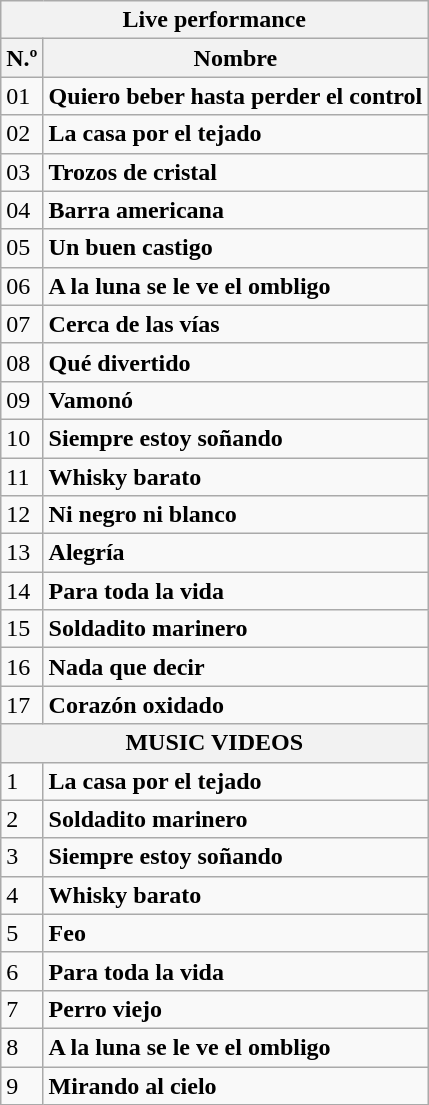<table class="wikitable" align=center>
<tr>
<th colspan=2>Live performance</th>
</tr>
<tr ---->
<th>N.º</th>
<th>Nombre</th>
</tr>
<tr ---->
<td>01</td>
<td><strong>Quiero beber hasta perder el control</strong></td>
</tr>
<tr ---->
<td>02</td>
<td><strong>La casa por el tejado</strong></td>
</tr>
<tr ---->
<td>03</td>
<td><strong>Trozos de cristal</strong></td>
</tr>
<tr ---->
<td>04</td>
<td><strong>Barra americana</strong></td>
</tr>
<tr ---->
<td>05</td>
<td><strong>Un buen castigo</strong></td>
</tr>
<tr ---->
<td>06</td>
<td><strong>A la luna se le ve el ombligo</strong></td>
</tr>
<tr ---->
<td>07</td>
<td><strong>Cerca de las vías</strong></td>
</tr>
<tr ---->
<td>08</td>
<td><strong>Qué divertido</strong></td>
</tr>
<tr ---->
<td>09</td>
<td><strong>Vamonó</strong></td>
</tr>
<tr ---->
<td>10</td>
<td><strong>Siempre estoy soñando</strong></td>
</tr>
<tr ---->
<td>11</td>
<td><strong>Whisky barato</strong></td>
</tr>
<tr ---->
<td>12</td>
<td><strong>Ni negro ni blanco</strong></td>
</tr>
<tr ---->
<td>13</td>
<td><strong>Alegría</strong></td>
</tr>
<tr ---->
<td>14</td>
<td><strong>Para toda la vida</strong></td>
</tr>
<tr ---->
<td>15</td>
<td><strong>Soldadito marinero</strong></td>
</tr>
<tr ---->
<td>16</td>
<td><strong>Nada que decir</strong></td>
</tr>
<tr ---->
<td>17</td>
<td><strong>Corazón oxidado</strong></td>
</tr>
<tr ---->
<th colspan=2>MUSIC VIDEOS</th>
</tr>
<tr ---->
<td>1</td>
<td><strong>La casa por el tejado</strong></td>
</tr>
<tr ---->
<td>2</td>
<td><strong>Soldadito marinero</strong></td>
</tr>
<tr ---->
<td>3</td>
<td><strong>Siempre estoy soñando</strong></td>
</tr>
<tr ---->
<td>4</td>
<td><strong>Whisky barato</strong></td>
</tr>
<tr ---->
<td>5</td>
<td><strong>Feo</strong></td>
</tr>
<tr ---->
<td>6</td>
<td><strong>Para toda la vida</strong></td>
</tr>
<tr ---->
<td>7</td>
<td><strong>Perro viejo</strong></td>
</tr>
<tr ---->
<td>8</td>
<td><strong>A la luna se le ve el ombligo</strong></td>
</tr>
<tr ---->
<td>9</td>
<td><strong>Mirando al cielo</strong></td>
</tr>
</table>
